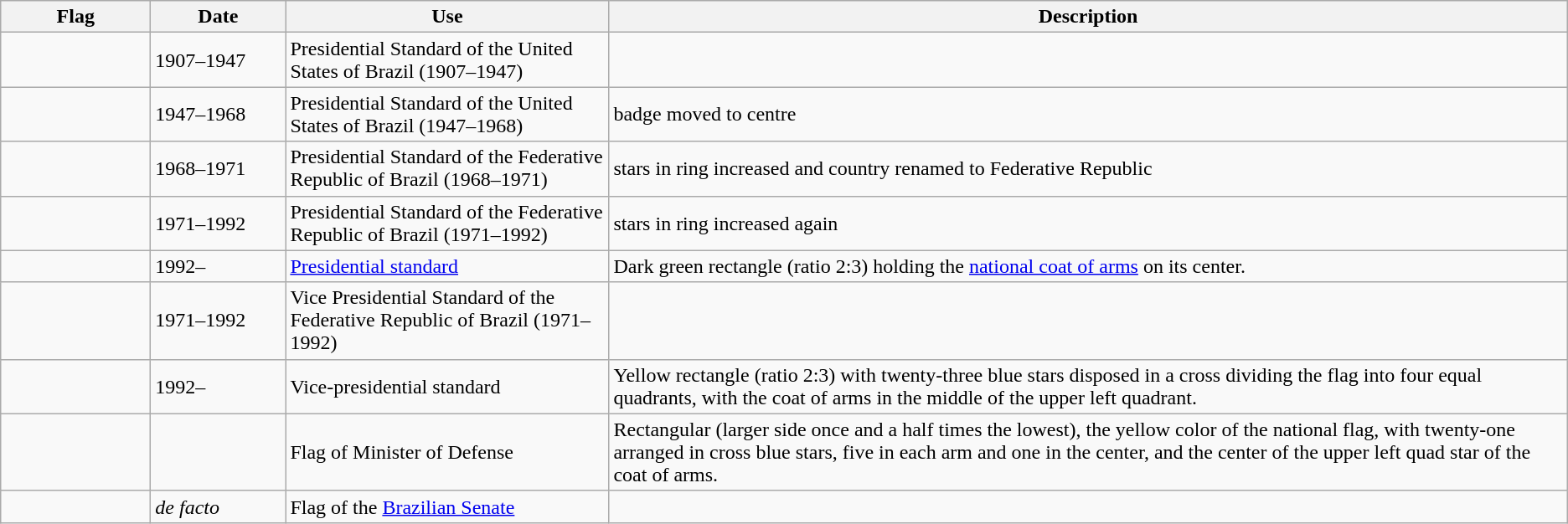<table class="wikitable" style="background: #f9f9f9">
<tr>
<th width="112">Flag</th>
<th width="100">Date</th>
<th width="250">Use</th>
<th>Description</th>
</tr>
<tr>
<td></td>
<td>1907–1947</td>
<td>Presidential Standard of the United States of Brazil (1907–1947)</td>
<td></td>
</tr>
<tr>
<td></td>
<td>1947–1968</td>
<td>Presidential Standard of the United States of Brazil (1947–1968)</td>
<td>badge moved to centre</td>
</tr>
<tr>
<td></td>
<td>1968–1971</td>
<td>Presidential Standard of the Federative Republic of Brazil (1968–1971)</td>
<td>stars in ring increased and country renamed to Federative Republic</td>
</tr>
<tr>
<td></td>
<td>1971–1992</td>
<td>Presidential Standard of the Federative Republic of Brazil (1971–1992)</td>
<td>stars in ring increased again</td>
</tr>
<tr>
<td></td>
<td>1992–</td>
<td><a href='#'>Presidential standard</a></td>
<td>Dark green rectangle (ratio 2:3) holding the <a href='#'>national coat of arms</a> on its center.</td>
</tr>
<tr>
<td></td>
<td>1971–1992</td>
<td>Vice Presidential Standard of the Federative Republic of Brazil (1971–1992)</td>
<td></td>
</tr>
<tr>
<td></td>
<td>1992–</td>
<td>Vice-presidential standard</td>
<td>Yellow rectangle (ratio 2:3) with twenty-three blue stars disposed in a cross dividing the flag into four equal quadrants, with the coat of arms in the middle of the upper left quadrant.</td>
</tr>
<tr>
<td></td>
<td></td>
<td>Flag of Minister of Defense</td>
<td>Rectangular (larger side once and a half times the lowest), the yellow color of the national flag, with twenty-one arranged in cross blue stars, five in each arm and one in the center, and the center of the upper left quad star of the coat of arms.</td>
</tr>
<tr>
<td></td>
<td><em>de facto</em></td>
<td>Flag of the <a href='#'>Brazilian Senate</a></td>
<td></td>
</tr>
</table>
